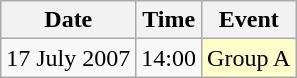<table class = "wikitable" style="text-align:center;">
<tr>
<th>Date</th>
<th>Time</th>
<th>Event</th>
</tr>
<tr>
<td>17 July 2007</td>
<td>14:00</td>
<td bgcolor=ffffcc>Group A</td>
</tr>
</table>
